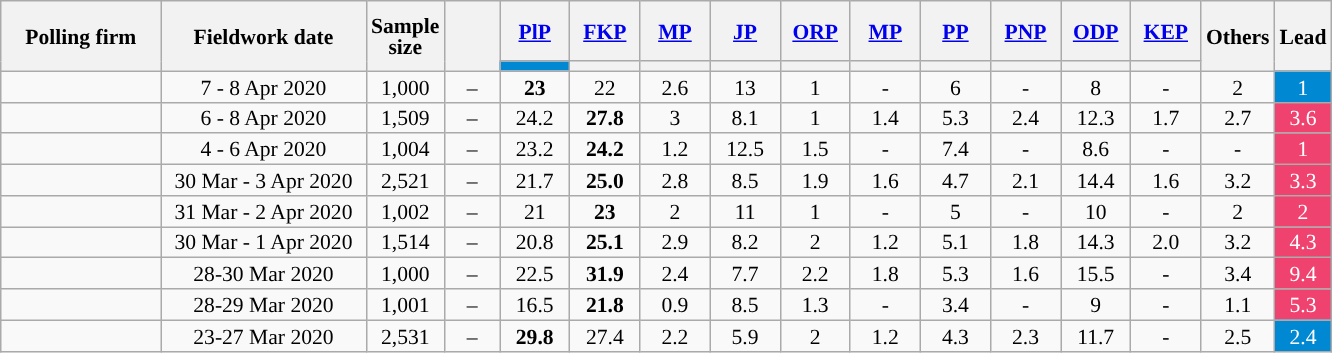<table class="wikitable sortable" style="text-align:center;font-size:90%;line-height:14px;">
<tr style="height:40px;">
<th style="width:100px;" rowspan="2">Polling firm</th>
<th style="width:130px;" rowspan="2">Fieldwork date</th>
<th style="width:35px;" rowspan="2">Sample<br>size</th>
<th style="width:30px;" rowspan="2"></th>
<th class="unsortable" style="width:40px;"><a href='#'>PlP</a></th>
<th class="unsortable" style="width:40px;"><a href='#'>FKP</a></th>
<th class="unsortable" style="width:40px;"><a href='#'>MP</a></th>
<th class="unsortable" style="width:40px;"><a href='#'>JP</a></th>
<th class="unsortable" style="width:40px;"><a href='#'>ORP</a></th>
<th class="unsortable" style="width:40px;"><a href='#'>MP</a></th>
<th class="unsortable" style="width:40px;"><a href='#'>PP</a></th>
<th class="unsortable" style="width:40px;"><a href='#'>PNP</a></th>
<th class="unsortable" style="width:40px;"><a href='#'>ODP</a></th>
<th class="unsortable" style="width:40px;"><a href='#'>KEP</a></th>
<th class="unsortable" style="width:30px;" rowspan="2">Others</th>
<th style="width:30px;" rowspan="2">Lead</th>
</tr>
<tr>
<th style="background:#0088D2;"></th>
<th style="background:"></th>
<th style="background:"></th>
<th style="background:"></th>
<th style="background:"></th>
<th style="background:"></th>
<th style="background:"></th>
<th style="background:"></th>
<th style="background:"></th>
<th style="background:"></th>
</tr>
<tr>
<td></td>
<td data-sort-value="2020-04-10">7 - 8 Apr 2020</td>
<td>1,000</td>
<td>–</td>
<td><strong>23</strong></td>
<td>22</td>
<td>2.6</td>
<td>13</td>
<td>1</td>
<td>-</td>
<td>6</td>
<td>-</td>
<td>8</td>
<td>-</td>
<td>2</td>
<td style="background:#0088D2;color:#FFFFFF;">1</td>
</tr>
<tr>
<td></td>
<td data-sort-value="2020-04-08">6 - 8 Apr 2020</td>
<td>1,509</td>
<td>–</td>
<td>24.2</td>
<td><strong>27.8</strong></td>
<td>3</td>
<td>8.1</td>
<td>1</td>
<td>1.4</td>
<td>5.3</td>
<td>2.4</td>
<td>12.3</td>
<td>1.7</td>
<td>2.7</td>
<td style="background:#EF426f;color:#FFFFFF;">3.6</td>
</tr>
<tr>
<td></td>
<td data-sort-value="2020-04-06">4 - 6 Apr 2020</td>
<td>1,004</td>
<td>–</td>
<td>23.2</td>
<td><strong>24.2</strong></td>
<td>1.2</td>
<td>12.5</td>
<td>1.5</td>
<td>-</td>
<td>7.4</td>
<td>-</td>
<td>8.6</td>
<td>-</td>
<td>-</td>
<td style="background:#EF426f;color:#FFFFFF;">1</td>
</tr>
<tr>
<td></td>
<td data-sort-value="2020-04-06">30 Mar - 3 Apr 2020</td>
<td>2,521</td>
<td>–</td>
<td>21.7</td>
<td><strong>25.0</strong></td>
<td>2.8</td>
<td>8.5</td>
<td>1.9</td>
<td>1.6</td>
<td>4.7</td>
<td>2.1</td>
<td>14.4</td>
<td>1.6</td>
<td>3.2</td>
<td style="background:#EF426f;color:#FFFFFF;">3.3</td>
</tr>
<tr>
<td></td>
<td data-sort-value="2020-04-02">31 Mar - 2 Apr 2020</td>
<td>1,002</td>
<td>–</td>
<td>21</td>
<td><strong>23</strong></td>
<td>2</td>
<td>11</td>
<td>1</td>
<td>-</td>
<td>5</td>
<td>-</td>
<td>10</td>
<td>-</td>
<td>2</td>
<td style="background:#EF426f;color:#FFFFFF;">2</td>
</tr>
<tr>
<td></td>
<td data-sort-value="2020-04-01">30 Mar - 1 Apr 2020</td>
<td>1,514</td>
<td>–</td>
<td>20.8</td>
<td><strong>25.1</strong></td>
<td>2.9</td>
<td>8.2</td>
<td>2</td>
<td>1.2</td>
<td>5.1</td>
<td>1.8</td>
<td>14.3</td>
<td>2.0</td>
<td>3.2</td>
<td style="background:#EF426f;color:#FFFFFF;">4.3</td>
</tr>
<tr>
<td></td>
<td data-sort-value="2020-03-30">28-30 Mar 2020</td>
<td>1,000</td>
<td>–</td>
<td>22.5</td>
<td><strong>31.9</strong></td>
<td>2.4</td>
<td>7.7</td>
<td>2.2</td>
<td>1.8</td>
<td>5.3</td>
<td>1.6</td>
<td>15.5</td>
<td>-</td>
<td>3.4</td>
<td style="background:#EF426f;color:#FFFFFF;">9.4</td>
</tr>
<tr>
<td></td>
<td data-sort-value="2020-03-29">28-29 Mar 2020</td>
<td>1,001</td>
<td>–</td>
<td>16.5</td>
<td><strong>21.8</strong></td>
<td>0.9</td>
<td>8.5</td>
<td>1.3</td>
<td>-</td>
<td>3.4</td>
<td>-</td>
<td>9</td>
<td>-</td>
<td>1.1</td>
<td style="background:#EF426f;color:#FFFFFF;">5.3</td>
</tr>
<tr>
<td></td>
<td data-sort-value="2020-03-27">23-27 Mar 2020</td>
<td>2,531</td>
<td>–</td>
<td><strong>29.8</strong></td>
<td>27.4</td>
<td>2.2</td>
<td>5.9</td>
<td>2</td>
<td>1.2</td>
<td>4.3</td>
<td>2.3</td>
<td>11.7</td>
<td>-</td>
<td>2.5</td>
<td style="background:#0088D2;color:#FFFFFF;">2.4</td>
</tr>
</table>
